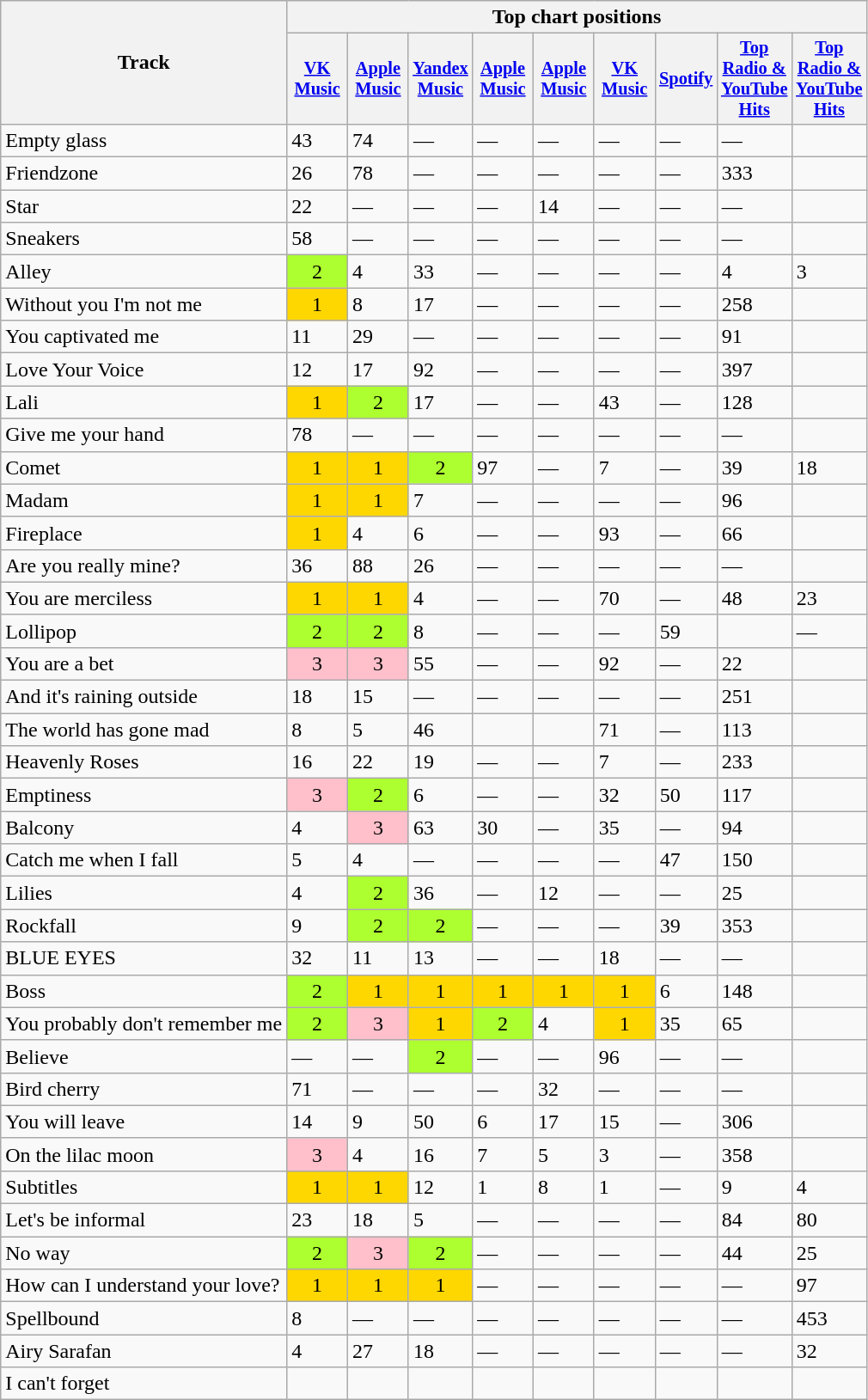<table class="wikitable">
<tr>
<th rowspan="2">Track</th>
<th colspan="9">Top chart positions</th>
</tr>
<tr>
<th scope="col" style="width:3em;font-size:85%;"> <a href='#'>VK Music</a></th>
<th scope="col" style="width:3em;font-size:85%;"> <a href='#'>Apple Music</a></th>
<th scope="col" style="width:3em;font-size:85%;"> <a href='#'>Yandex Music</a></th>
<th scope="col" style="width:3em;font-size:85%;"> <a href='#'>Apple  Music</a></th>
<th scope="col" style="width:3em;font-size:85%;"> <a href='#'>Apple  Music</a></th>
<th scope="col" style="width:3em;font-size:85%;"> <a href='#'>VK Music</a></th>
<th scope="col" style="width:3em;font-size:85%;"> <a href='#'>Spotify</a></th>
<th scope="col" style="width:3em;font-size:85%;"> <a href='#'>Top Radio & YouTube Hits</a></th>
<th scope="col" style="width:3em;font-size:85%;"> <a href='#'>Top Radio & YouTube Hits</a></th>
</tr>
<tr>
<td>Empty glass</td>
<td>43</td>
<td>74</td>
<td>—</td>
<td>—</td>
<td>—</td>
<td>—</td>
<td>—</td>
<td>—</td>
<td></td>
</tr>
<tr>
<td>Friendzone</td>
<td>26</td>
<td>78</td>
<td>—</td>
<td>—</td>
<td>—</td>
<td>—</td>
<td>—</td>
<td>333</td>
<td></td>
</tr>
<tr>
<td>Star</td>
<td>22</td>
<td>—</td>
<td>—</td>
<td>—</td>
<td>14</td>
<td>—</td>
<td>—</td>
<td>—</td>
<td></td>
</tr>
<tr>
<td>Sneakers</td>
<td>58</td>
<td>—</td>
<td>—</td>
<td>—</td>
<td>—</td>
<td>—</td>
<td>—</td>
<td>—</td>
<td></td>
</tr>
<tr>
<td>Alley</td>
<td align="center" style="background:GreenYellow">2</td>
<td>4</td>
<td>33</td>
<td>—</td>
<td>—</td>
<td>—</td>
<td>—</td>
<td>4</td>
<td>3</td>
</tr>
<tr>
<td>Without you I'm not me</td>
<td align="center" style="background:gold">1</td>
<td>8</td>
<td>17</td>
<td>—</td>
<td>—</td>
<td>—</td>
<td>—</td>
<td>258</td>
<td></td>
</tr>
<tr>
<td>You captivated me</td>
<td>11</td>
<td>29</td>
<td>—</td>
<td>—</td>
<td>—</td>
<td>—</td>
<td>—</td>
<td>91</td>
<td></td>
</tr>
<tr>
<td>Love Your Voice</td>
<td>12</td>
<td>17</td>
<td>92</td>
<td>—</td>
<td>—</td>
<td>—</td>
<td>—</td>
<td>397</td>
<td></td>
</tr>
<tr>
<td>Lali</td>
<td align="center" style="background:gold">1</td>
<td align="center" style="background:GreenYellow">2</td>
<td>17</td>
<td>—</td>
<td>—</td>
<td>43</td>
<td>—</td>
<td>128</td>
<td></td>
</tr>
<tr>
<td>Give me your hand</td>
<td>78</td>
<td>—</td>
<td>—</td>
<td>—</td>
<td>—</td>
<td>—</td>
<td>—</td>
<td>—</td>
<td></td>
</tr>
<tr>
<td>Comet</td>
<td align="center" style="background:gold">1</td>
<td align="center" style="background:gold">1</td>
<td align="center" style="background:GreenYellow">2</td>
<td>97</td>
<td>—</td>
<td>7</td>
<td>—</td>
<td>39</td>
<td>18</td>
</tr>
<tr>
<td>Madam</td>
<td align="center" style="background:gold">1</td>
<td align="center" style="background:gold">1</td>
<td>7</td>
<td>—</td>
<td>—</td>
<td>—</td>
<td>—</td>
<td>96</td>
<td></td>
</tr>
<tr>
<td>Fireplace</td>
<td align="center" style="background:gold">1</td>
<td>4</td>
<td>6</td>
<td>—</td>
<td>—</td>
<td>93</td>
<td>—</td>
<td>66</td>
<td></td>
</tr>
<tr>
<td>Are you really mine?</td>
<td>36</td>
<td>88</td>
<td>26</td>
<td>—</td>
<td>—</td>
<td>—</td>
<td>—</td>
<td>—</td>
<td></td>
</tr>
<tr>
<td>You are merciless</td>
<td align="center" style="background:gold">1</td>
<td align="center" style="background:gold">1</td>
<td>4</td>
<td>—</td>
<td>—</td>
<td>70</td>
<td>—</td>
<td>48</td>
<td>23</td>
</tr>
<tr>
<td>Lollipop</td>
<td align="center" style="background:GreenYellow">2</td>
<td align="center" style="background:GreenYellow">2</td>
<td>8</td>
<td>—</td>
<td>—</td>
<td>—</td>
<td>59</td>
<td></td>
<td>—</td>
</tr>
<tr>
<td>You are a bet</td>
<td align="center" style="background:Pink">3</td>
<td align="center" style="background:Pink">3</td>
<td>55</td>
<td>—</td>
<td>—</td>
<td>92</td>
<td>—</td>
<td>22</td>
<td></td>
</tr>
<tr>
<td>And it's raining outside</td>
<td>18</td>
<td>15</td>
<td>—</td>
<td>—</td>
<td>—</td>
<td>—</td>
<td>—</td>
<td>251</td>
<td></td>
</tr>
<tr>
<td>The world has gone mad</td>
<td>8</td>
<td>5</td>
<td>46</td>
<td></td>
<td></td>
<td>71</td>
<td>—</td>
<td>113</td>
<td></td>
</tr>
<tr>
<td>Heavenly Roses</td>
<td>16</td>
<td>22</td>
<td>19</td>
<td>—</td>
<td>—</td>
<td>7</td>
<td>—</td>
<td>233</td>
</tr>
<tr>
<td>Emptiness</td>
<td align="center" style="background:Pink">3</td>
<td align="center" style="background:GreenYellow">2</td>
<td>6</td>
<td>—</td>
<td>—</td>
<td>32</td>
<td>50</td>
<td>117</td>
<td></td>
</tr>
<tr>
<td>Balcony</td>
<td>4</td>
<td align="center" style="background:Pink">3</td>
<td>63</td>
<td>30</td>
<td>—</td>
<td>35</td>
<td>—</td>
<td>94</td>
<td></td>
</tr>
<tr>
<td>Catch me when I fall</td>
<td>5</td>
<td>4</td>
<td>—</td>
<td>—</td>
<td>—</td>
<td>—</td>
<td>47</td>
<td>150</td>
<td></td>
</tr>
<tr>
<td>Lilies</td>
<td>4</td>
<td align="center" style="background:GreenYellow">2</td>
<td>36</td>
<td>—</td>
<td>12</td>
<td>—</td>
<td>—</td>
<td>25</td>
<td></td>
</tr>
<tr>
<td>Rockfall</td>
<td>9</td>
<td align="center" style="background:GreenYellow">2</td>
<td align="center" style="background:GreenYellow">2</td>
<td>—</td>
<td>—</td>
<td>—</td>
<td>39</td>
<td>353</td>
<td></td>
</tr>
<tr>
<td>BLUE EYES</td>
<td>32</td>
<td>11</td>
<td>13</td>
<td>—</td>
<td>—</td>
<td>18</td>
<td>—</td>
<td>—</td>
<td></td>
</tr>
<tr>
<td>Boss</td>
<td align="center" style="background:GreenYellow">2</td>
<td align="center" style="background:gold">1</td>
<td align="center" style="background:gold">1</td>
<td align="center" style="background:gold">1</td>
<td align="center" style="background:gold">1</td>
<td align="center" style="background:gold">1</td>
<td>6</td>
<td>148</td>
<td></td>
</tr>
<tr>
<td>You probably don't remember me</td>
<td align="center" style="background:GreenYellow">2</td>
<td align="center" style="background:Pink">3</td>
<td align="center" style="background:gold">1</td>
<td align="center" style="background:GreenYellow">2</td>
<td>4</td>
<td align="center" style="background:gold">1</td>
<td>35</td>
<td>65</td>
<td></td>
</tr>
<tr>
<td>Believe</td>
<td>—</td>
<td>—</td>
<td align="center" style="background:GreenYellow">2</td>
<td>—</td>
<td>—</td>
<td>96</td>
<td>—</td>
<td>—</td>
<td></td>
</tr>
<tr>
<td>Bird cherry</td>
<td>71</td>
<td>—</td>
<td>—</td>
<td>—</td>
<td>32</td>
<td>—</td>
<td>—</td>
<td>—</td>
<td></td>
</tr>
<tr>
<td>You will leave</td>
<td>14</td>
<td>9</td>
<td>50</td>
<td>6</td>
<td>17</td>
<td>15</td>
<td>—</td>
<td>306</td>
<td></td>
</tr>
<tr>
<td>On the lilac moon</td>
<td align="center" style="background:Pink">3</td>
<td>4</td>
<td>16</td>
<td>7</td>
<td>5</td>
<td>3</td>
<td>—</td>
<td>358</td>
<td></td>
</tr>
<tr>
<td>Subtitles</td>
<td align="center" style="background:gold">1</td>
<td align="center" style="background:gold">1</td>
<td>12</td>
<td>1</td>
<td>8</td>
<td>1</td>
<td>—</td>
<td>9</td>
<td>4</td>
</tr>
<tr>
<td>Let's be informal</td>
<td>23</td>
<td>18</td>
<td>5</td>
<td>—</td>
<td>—</td>
<td>—</td>
<td>—</td>
<td>84</td>
<td>80</td>
</tr>
<tr>
<td>No way</td>
<td align="center" style="background:GreenYellow">2</td>
<td align="center" style="background:Pink">3</td>
<td align="center" style="background:GreenYellow">2</td>
<td>—</td>
<td>—</td>
<td>—</td>
<td>—</td>
<td>44</td>
<td>25</td>
</tr>
<tr>
<td>How can I understand your love?</td>
<td align="center" style="background:gold">1</td>
<td align="center" style="background:gold">1</td>
<td align="center" style="background:gold">1</td>
<td>—</td>
<td>—</td>
<td>—</td>
<td>—</td>
<td>—</td>
<td>97</td>
</tr>
<tr>
<td>Spellbound</td>
<td>8</td>
<td>—</td>
<td>—</td>
<td>—</td>
<td>—</td>
<td>—</td>
<td>—</td>
<td>—</td>
<td>453</td>
</tr>
<tr>
<td>Airy Sarafan</td>
<td>4</td>
<td>27</td>
<td>18</td>
<td>—</td>
<td>—</td>
<td>—</td>
<td>—</td>
<td>—</td>
<td>32</td>
</tr>
<tr>
<td>I can't forget</td>
<td></td>
<td></td>
<td></td>
<td></td>
<td></td>
<td></td>
<td></td>
<td></td>
<td></td>
</tr>
</table>
